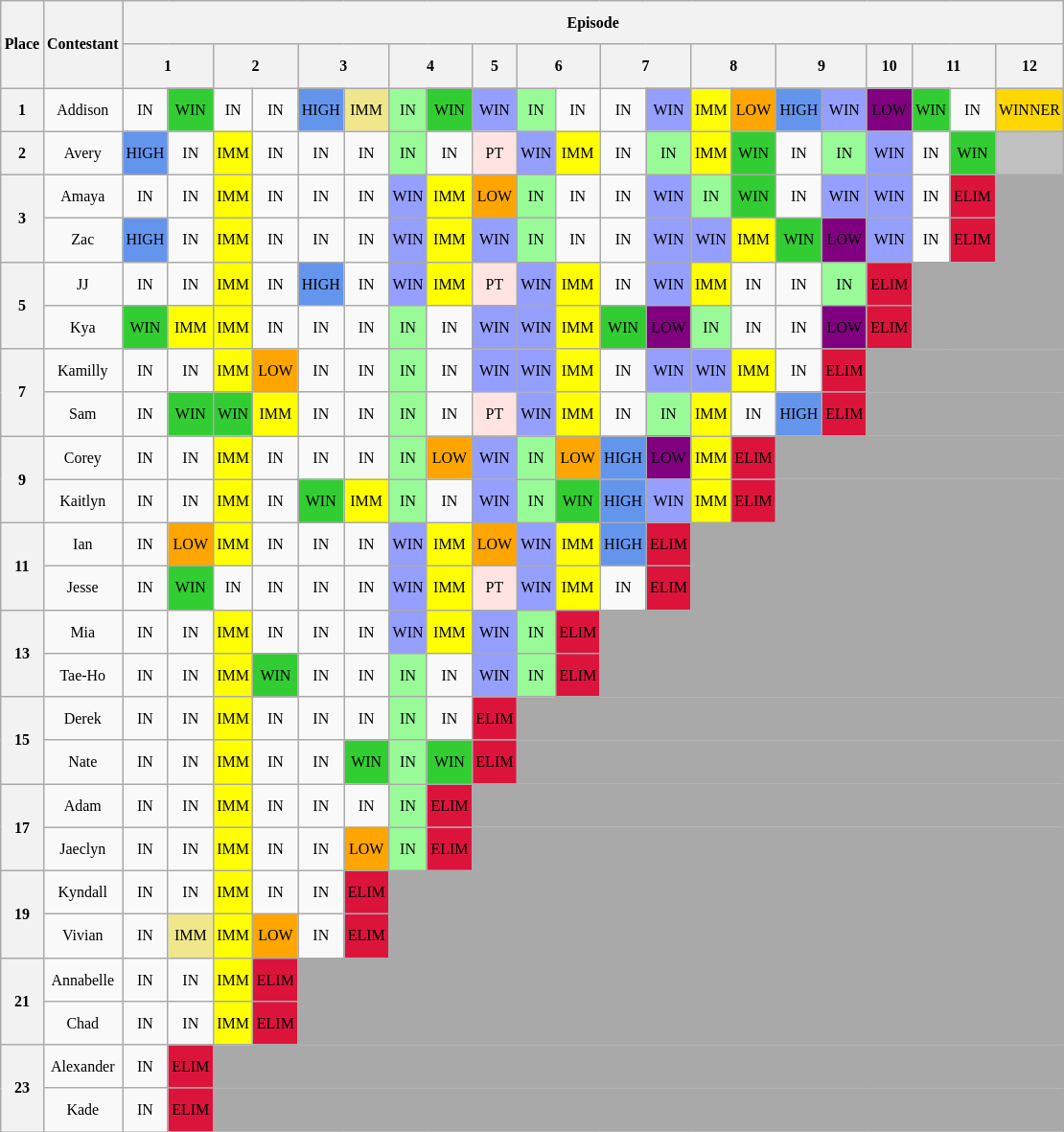<table class="wikitable" style="text-align: center; font-size: 8pt; line-height:25px;">
<tr>
<th rowspan="2">Place</th>
<th rowspan="2">Contestant</th>
<th colspan="30">Episode</th>
</tr>
<tr>
<th colspan="2">1</th>
<th colspan="2">2</th>
<th colspan="2">3</th>
<th colspan="2">4</th>
<th>5</th>
<th colspan="2">6</th>
<th colspan="2">7</th>
<th colspan="2">8</th>
<th colspan="2">9</th>
<th>10</th>
<th colspan="2">11</th>
<th>12</th>
</tr>
<tr>
<th>1</th>
<td>Addison</td>
<td>IN</td>
<td style="background:limegreen;">WIN</td>
<td>IN</td>
<td>IN</td>
<td style="background:cornflowerblue;">HIGH</td>
<td style="background:khaki;">IMM</td>
<td style="background:palegreen;">IN</td>
<td style="background:limegreen;">WIN</td>
<td style="background:#959FFD;">WIN</td>
<td style="background:palegreen;">IN</td>
<td>IN</td>
<td>IN</td>
<td style="background:#959FFD;">WIN</td>
<td style="background:yellow;">IMM</td>
<td style="background:orange;">LOW</td>
<td style="background:cornflowerblue;">HIGH</td>
<td style="background:#959FFD;">WIN</td>
<td style="background:purple">LOW</td>
<td style="background:limegreen;">WIN</td>
<td>IN</td>
<td style="background:gold;">WINNER</td>
</tr>
<tr>
<th>2</th>
<td>Avery</td>
<td style="background:cornflowerblue;">HIGH</td>
<td>IN</td>
<td style="background:yellow;">IMM</td>
<td>IN</td>
<td>IN</td>
<td>IN</td>
<td style="background:palegreen;">IN</td>
<td>IN</td>
<td style="background:mistyrose;">PT</td>
<td style="background:#959FFD;">WIN</td>
<td style="background:yellow;">IMM</td>
<td>IN</td>
<td style="background:palegreen">IN</td>
<td style="background:yellow;">IMM</td>
<td style="background:limegreen;">WIN</td>
<td>IN</td>
<td style="background:palegreen;">IN</td>
<td style="background:#959FFD;">WIN</td>
<td>IN</td>
<td style="background:limegreen;">WIN</td>
<td style="background:silver;"></td>
</tr>
<tr>
<th rowspan=2>3</th>
<td>Amaya</td>
<td>IN</td>
<td>IN</td>
<td style="background:yellow;">IMM</td>
<td>IN</td>
<td>IN</td>
<td>IN</td>
<td style="background:#959FFD;">WIN</td>
<td style="background:yellow;">IMM</td>
<td style="background:orange;">LOW</td>
<td style="background:palegreen;">IN</td>
<td>IN</td>
<td>IN</td>
<td style="background:#959FFD;">WIN</td>
<td style="background:palegreen;">IN</td>
<td style="background:limegreen;">WIN</td>
<td>IN</td>
<td style="background:#959FFD;">WIN</td>
<td style="background:#959FFD;">WIN</td>
<td>IN</td>
<td style="background:crimson;">ELIM</td>
<td style="background:darkgrey;" colspan="6"></td>
</tr>
<tr>
<td>Zac</td>
<td style="background:cornflowerblue; ">HIGH</td>
<td>IN</td>
<td style="background:yellow;">IMM</td>
<td>IN</td>
<td>IN</td>
<td>IN</td>
<td style="background:#959FFD;">WIN</td>
<td style="background:yellow;">IMM</td>
<td style="background:#959FFD;">WIN</td>
<td style="background:palegreen;">IN</td>
<td>IN</td>
<td>IN</td>
<td style="background:#959FFD;">WIN</td>
<td style="background:#959FFD;">WIN</td>
<td style="background:yellow;">IMM</td>
<td style="background:limegreen;">WIN</td>
<td style="background:purple;">LOW</td>
<td style="background:#959FFD">WIN</td>
<td>IN</td>
<td style="background:crimson;">ELIM</td>
<td style="background:darkgrey;" colspan="6"></td>
</tr>
<tr>
<th rowspan=2>5</th>
<td>JJ</td>
<td>IN</td>
<td>IN</td>
<td style="background:yellow;">IMM</td>
<td>IN</td>
<td style="background:cornflowerblue;">HIGH</td>
<td>IN</td>
<td style="background:#959FFD;">WIN</td>
<td style="background:yellow;">IMM</td>
<td style="background:mistyrose;">PT</td>
<td style="background:#959FFD;">WIN</td>
<td style="background:yellow;">IMM</td>
<td>IN</td>
<td style="background:#959FFD;">WIN</td>
<td style="background:yellow;">IMM</td>
<td>IN</td>
<td>IN</td>
<td style="background:palegreen;">IN</td>
<td style="background:crimson;">ELIM</td>
<td colspan="6" style="background:darkgrey;"></td>
</tr>
<tr>
<td>Kya</td>
<td style="background:limegreen;">WIN</td>
<td style="background:yellow;">IMM</td>
<td style="background:yellow;">IMM</td>
<td>IN</td>
<td>IN</td>
<td>IN</td>
<td style="background:palegreen;">IN</td>
<td>IN</td>
<td style="background:#959FFD;">WIN</td>
<td style="background:#959FFD;">WIN</td>
<td style="background:yellow;">IMM</td>
<td style="background:limegreen;">WIN</td>
<td style="background:purple;">LOW</td>
<td style="background:palegreen;">IN</td>
<td>IN</td>
<td>IN</td>
<td style="background:purple;">LOW</td>
<td style="background:crimson;">ELIM</td>
<td style="background:darkgrey;" colspan="6"></td>
</tr>
<tr>
<th rowspan=2>7</th>
<td>Kamilly</td>
<td>IN</td>
<td>IN</td>
<td style="background:yellow;">IMM</td>
<td style="background:orange;">LOW</td>
<td>IN</td>
<td>IN</td>
<td style="background:palegreen;">IN</td>
<td>IN</td>
<td style="background:#959FFD;">WIN</td>
<td style="background:#959FFD;">WIN</td>
<td style="background:yellow;">IMM</td>
<td>IN</td>
<td style="background:#959FFD;">WIN</td>
<td style="background:#959FFD;">WIN</td>
<td style="background:yellow;">IMM</td>
<td>IN</td>
<td style="background:crimson;">ELIM</td>
<td style="background:darkgrey;" colspan="6"></td>
</tr>
<tr>
<td>Sam</td>
<td>IN</td>
<td style="background:limegreen;">WIN</td>
<td style="background:limegreen;">WIN</td>
<td style="background:yellow;">IMM</td>
<td>IN</td>
<td>IN</td>
<td style="background:palegreen;">IN</td>
<td>IN</td>
<td style="background:mistyrose;">PT</td>
<td style="background:#959FFD;">WIN</td>
<td style="background:yellow;">IMM</td>
<td>IN</td>
<td style="background:palegreen">IN</td>
<td style="background:yellow;">IMM</td>
<td>IN</td>
<td style="background:cornflowerblue;">HIGH</td>
<td style="background:crimson;">ELIM</td>
<td style="background:darkgrey;" colspan="6"></td>
</tr>
<tr>
<th rowspan=2>9</th>
<td>Corey</td>
<td>IN</td>
<td>IN</td>
<td style="background:yellow;">IMM</td>
<td>IN</td>
<td>IN</td>
<td>IN</td>
<td style="background:palegreen;">IN</td>
<td style="background:orange;">LOW</td>
<td style="background:#959FFD;">WIN</td>
<td style="background:palegreen;">IN</td>
<td style="background:orange;">LOW</td>
<td style="background:cornflowerblue;">HIGH</td>
<td style="background:PURPLE;">LOW</td>
<td style="background:yellow;">IMM</td>
<td style="background:crimson;">ELIM</td>
<td style="background:darkgrey;" colspan="8"></td>
</tr>
<tr>
<td>Kaitlyn</td>
<td>IN</td>
<td>IN</td>
<td style="background:yellow;">IMM</td>
<td>IN</td>
<td style="background:limegreen;">WIN</td>
<td style="background:yellow;">IMM</td>
<td style="background:palegreen;">IN</td>
<td>IN</td>
<td style="background:#959FFD;">WIN</td>
<td style="background:palegreen;">IN</td>
<td style="background:limegreen;">WIN</td>
<td style="background:cornflowerblue;">HIGH</td>
<td style="background:#959FFD;">WIN</td>
<td style="background:yellow;">IMM</td>
<td style="background:crimson;">ELIM</td>
<td style="background:darkgrey;" colspan="8"></td>
</tr>
<tr>
<th rowspan=2>11</th>
<td>Ian</td>
<td>IN</td>
<td style="background:orange;">LOW</td>
<td style="background:yellow;">IMM</td>
<td>IN</td>
<td>IN</td>
<td>IN</td>
<td style="background:#959FFD;">WIN</td>
<td style="background:yellow;">IMM</td>
<td style="background:orange;">LOW</td>
<td style="background:#959FFD;">WIN</td>
<td style="background:yellow;">IMM</td>
<td style="background:cornflowerblue;">HIGH</td>
<td style="background:crimson;">ELIM</td>
<td style="background:darkgrey;" colspan="10"></td>
</tr>
<tr>
<td>Jesse</td>
<td>IN</td>
<td style="background:limegreen;">WIN</td>
<td>IN</td>
<td>IN</td>
<td>IN</td>
<td>IN</td>
<td style="background:#959FFD;">WIN</td>
<td style="background:yellow;">IMM</td>
<td style="background:mistyrose;">PT</td>
<td style="background:#959FFD;">WIN</td>
<td style="background:yellow;">IMM</td>
<td>IN</td>
<td style="background:crimson;">ELIM</td>
<td style="background:darkgrey;" colspan="10"></td>
</tr>
<tr>
<th rowspan=2>13</th>
<td>Mia</td>
<td>IN</td>
<td>IN</td>
<td style="background:yellow;">IMM</td>
<td>IN</td>
<td>IN</td>
<td>IN</td>
<td style="background:#959FFD;">WIN</td>
<td style="background:yellow;">IMM</td>
<td style="background:#959FFD;">WIN</td>
<td style="background:palegreen;">IN</td>
<td style="background:crimson;">ELIM</td>
<td style="background:darkgrey;" colspan="12"></td>
</tr>
<tr>
<td>Tae-Ho</td>
<td>IN</td>
<td>IN</td>
<td style="background:yellow;">IMM</td>
<td style="background:limegreen;">WIN</td>
<td>IN</td>
<td>IN</td>
<td style="background:palegreen;">IN</td>
<td>IN</td>
<td style="background:#959FFD;">WIN</td>
<td style="background:palegreen;">IN</td>
<td style="background:crimson;">ELIM</td>
<td style="background:darkgrey;" colspan="12"></td>
</tr>
<tr>
<th rowspan=2>15</th>
<td>Derek</td>
<td>IN</td>
<td>IN</td>
<td style="background:yellow;">IMM</td>
<td>IN</td>
<td>IN</td>
<td>IN</td>
<td style="background:palegreen;">IN</td>
<td>IN</td>
<td style="background:crimson;">ELIM</td>
<td style="background:darkgrey;" colspan="14"></td>
</tr>
<tr>
<td>Nate</td>
<td>IN</td>
<td>IN</td>
<td style="background:yellow;">IMM</td>
<td>IN</td>
<td>IN</td>
<td style="background:limegreen;">WIN</td>
<td style="background:palegreen;">IN</td>
<td style="background:limegreen;">WIN</td>
<td style="background:crimson;">ELIM</td>
<td style="background:darkgrey;" colspan="14"></td>
</tr>
<tr>
<th rowspan=2>17</th>
<td>Adam</td>
<td>IN</td>
<td>IN</td>
<td style="background:yellow;">IMM</td>
<td>IN</td>
<td>IN</td>
<td>IN</td>
<td style="background:palegreen;">IN</td>
<td style="background:crimson;">ELIM</td>
<td style="background:darkgrey;" colspan="16"></td>
</tr>
<tr>
<td>Jaeclyn</td>
<td>IN</td>
<td>IN</td>
<td style="background:yellow;">IMM</td>
<td>IN</td>
<td>IN</td>
<td style="background:orange;">LOW</td>
<td style="background:palegreen;">IN</td>
<td style="background:crimson;">ELIM</td>
<td style="background:darkgrey;" colspan="16"></td>
</tr>
<tr>
<th rowspan=2>19</th>
<td>Kyndall</td>
<td>IN</td>
<td>IN</td>
<td style="background:yellow;">IMM</td>
<td>IN</td>
<td>IN</td>
<td style="background:crimson;">ELIM</td>
<td style="background:darkgrey;" colspan="18"></td>
</tr>
<tr>
<td>Vivian</td>
<td>IN</td>
<td style="background:khaki;">IMM</td>
<td style="background:yellow;">IMM</td>
<td style="background:orange;">LOW</td>
<td>IN</td>
<td style="background:crimson;">ELIM</td>
<td style="background:darkgrey;" colspan="18"></td>
</tr>
<tr>
<th rowspan=2>21</th>
<td>Annabelle</td>
<td>IN</td>
<td>IN</td>
<td style="background:yellow;">IMM</td>
<td style="background:crimson;">ELIM</td>
<td style="background:darkgrey;" colspan="20"></td>
</tr>
<tr>
<td>Chad</td>
<td>IN</td>
<td>IN</td>
<td style="background:yellow;">IMM</td>
<td style="background:crimson;">ELIM</td>
<td style="background:darkgrey;" colspan="20"></td>
</tr>
<tr>
<th rowspan=2>23</th>
<td>Alexander</td>
<td>IN</td>
<td style="background:crimson;">ELIM</td>
<td style="background:darkgrey;" colspan="22"></td>
</tr>
<tr>
<td>Kade</td>
<td>IN</td>
<td style="background:crimson;">ELIM</td>
<td style="background:darkgrey;" colspan="22"></td>
</tr>
</table>
